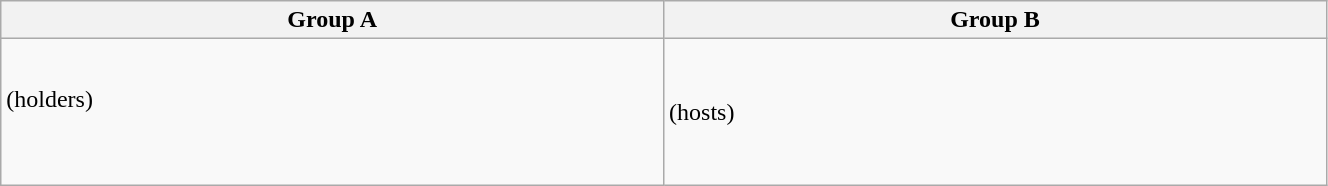<table class="wikitable" width="70%">
<tr>
<th>Group A</th>
<th>Group B</th>
</tr>
<tr>
<td><br> (holders)<br>
<br>
<br>
</td>
<td><br><br>
 (hosts)<br>
<br>
<br>
</td>
</tr>
</table>
